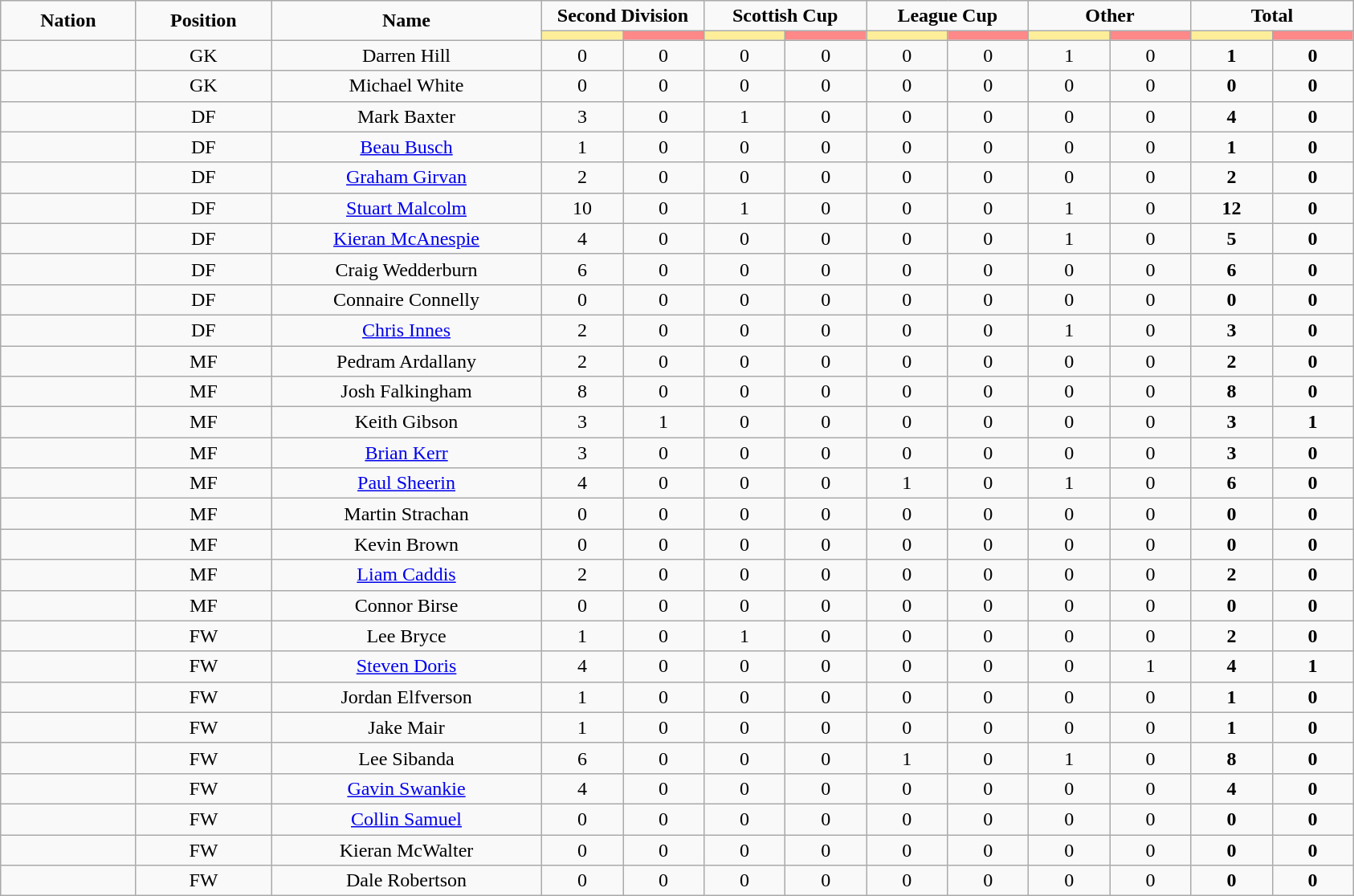<table class="wikitable" style="text-align:center;">
<tr style="text-align:center;">
<td rowspan="2"  style="width:10%; "><strong>Nation</strong></td>
<td rowspan="2"  style="width:10%; "><strong>Position</strong></td>
<td rowspan="2"  style="width:20%; "><strong>Name</strong></td>
<td colspan="2"><strong>Second Division</strong></td>
<td colspan="2"><strong>Scottish Cup</strong></td>
<td colspan="2"><strong>League Cup</strong></td>
<td colspan="2"><strong>Other</strong></td>
<td colspan="2"><strong>Total </strong></td>
</tr>
<tr>
<th style="width:60px; background:#fe9;"></th>
<th style="width:60px; background:#ff8888;"></th>
<th style="width:60px; background:#fe9;"></th>
<th style="width:60px; background:#ff8888;"></th>
<th style="width:60px; background:#fe9;"></th>
<th style="width:60px; background:#ff8888;"></th>
<th style="width:60px; background:#fe9;"></th>
<th style="width:60px; background:#ff8888;"></th>
<th style="width:60px; background:#fe9;"></th>
<th style="width:60px; background:#ff8888;"></th>
</tr>
<tr>
<td></td>
<td>GK</td>
<td>Darren Hill</td>
<td>0</td>
<td>0</td>
<td>0</td>
<td>0</td>
<td>0</td>
<td>0</td>
<td>1</td>
<td>0</td>
<td><strong>1</strong></td>
<td><strong>0</strong></td>
</tr>
<tr>
<td></td>
<td>GK</td>
<td>Michael White</td>
<td>0</td>
<td>0</td>
<td>0</td>
<td>0</td>
<td>0</td>
<td>0</td>
<td>0</td>
<td>0</td>
<td><strong>0</strong></td>
<td><strong>0</strong></td>
</tr>
<tr>
<td></td>
<td>DF</td>
<td>Mark Baxter</td>
<td>3</td>
<td>0</td>
<td>1</td>
<td>0</td>
<td>0</td>
<td>0</td>
<td>0</td>
<td>0</td>
<td><strong>4</strong></td>
<td><strong>0</strong></td>
</tr>
<tr>
<td></td>
<td>DF</td>
<td><a href='#'>Beau Busch</a></td>
<td>1</td>
<td>0</td>
<td>0</td>
<td>0</td>
<td>0</td>
<td>0</td>
<td>0</td>
<td>0</td>
<td><strong>1</strong></td>
<td><strong>0</strong></td>
</tr>
<tr>
<td></td>
<td>DF</td>
<td><a href='#'>Graham Girvan</a></td>
<td>2</td>
<td>0</td>
<td>0</td>
<td>0</td>
<td>0</td>
<td>0</td>
<td>0</td>
<td>0</td>
<td><strong>2</strong></td>
<td><strong>0</strong></td>
</tr>
<tr>
<td></td>
<td>DF</td>
<td><a href='#'>Stuart Malcolm</a></td>
<td>10</td>
<td>0</td>
<td>1</td>
<td>0</td>
<td>0</td>
<td>0</td>
<td>1</td>
<td>0</td>
<td><strong>12</strong></td>
<td><strong>0</strong></td>
</tr>
<tr>
<td></td>
<td>DF</td>
<td><a href='#'>Kieran McAnespie</a></td>
<td>4</td>
<td>0</td>
<td>0</td>
<td>0</td>
<td>0</td>
<td>0</td>
<td>1</td>
<td>0</td>
<td><strong>5</strong></td>
<td><strong>0</strong></td>
</tr>
<tr>
<td></td>
<td>DF</td>
<td>Craig Wedderburn</td>
<td>6</td>
<td>0</td>
<td>0</td>
<td>0</td>
<td>0</td>
<td>0</td>
<td>0</td>
<td>0</td>
<td><strong>6</strong></td>
<td><strong>0</strong></td>
</tr>
<tr>
<td></td>
<td>DF</td>
<td>Connaire Connelly</td>
<td>0</td>
<td>0</td>
<td>0</td>
<td>0</td>
<td>0</td>
<td>0</td>
<td>0</td>
<td>0</td>
<td><strong>0</strong></td>
<td><strong>0</strong></td>
</tr>
<tr>
<td></td>
<td>DF</td>
<td><a href='#'>Chris Innes</a></td>
<td>2</td>
<td>0</td>
<td>0</td>
<td>0</td>
<td>0</td>
<td>0</td>
<td>1</td>
<td>0</td>
<td><strong>3</strong></td>
<td><strong>0</strong></td>
</tr>
<tr>
<td></td>
<td>MF</td>
<td>Pedram Ardallany</td>
<td>2</td>
<td>0</td>
<td>0</td>
<td>0</td>
<td>0</td>
<td>0</td>
<td>0</td>
<td>0</td>
<td><strong>2</strong></td>
<td><strong>0</strong></td>
</tr>
<tr>
<td></td>
<td>MF</td>
<td>Josh Falkingham</td>
<td>8</td>
<td>0</td>
<td>0</td>
<td>0</td>
<td>0</td>
<td>0</td>
<td>0</td>
<td>0</td>
<td><strong>8</strong></td>
<td><strong>0</strong></td>
</tr>
<tr>
<td></td>
<td>MF</td>
<td>Keith Gibson</td>
<td>3</td>
<td>1</td>
<td>0</td>
<td>0</td>
<td>0</td>
<td>0</td>
<td>0</td>
<td>0</td>
<td><strong>3</strong></td>
<td><strong>1</strong></td>
</tr>
<tr>
<td></td>
<td>MF</td>
<td><a href='#'>Brian Kerr</a></td>
<td>3</td>
<td>0</td>
<td>0</td>
<td>0</td>
<td>0</td>
<td>0</td>
<td>0</td>
<td>0</td>
<td><strong>3</strong></td>
<td><strong>0</strong></td>
</tr>
<tr>
<td></td>
<td>MF</td>
<td><a href='#'>Paul Sheerin</a></td>
<td>4</td>
<td>0</td>
<td>0</td>
<td>0</td>
<td>1</td>
<td>0</td>
<td>1</td>
<td>0</td>
<td><strong>6</strong></td>
<td><strong>0</strong></td>
</tr>
<tr>
<td></td>
<td>MF</td>
<td>Martin Strachan</td>
<td>0</td>
<td>0</td>
<td>0</td>
<td>0</td>
<td>0</td>
<td>0</td>
<td>0</td>
<td>0</td>
<td><strong>0</strong></td>
<td><strong>0</strong></td>
</tr>
<tr>
<td></td>
<td>MF</td>
<td>Kevin Brown</td>
<td>0</td>
<td>0</td>
<td>0</td>
<td>0</td>
<td>0</td>
<td>0</td>
<td>0</td>
<td>0</td>
<td><strong>0</strong></td>
<td><strong>0</strong></td>
</tr>
<tr>
<td></td>
<td>MF</td>
<td><a href='#'>Liam Caddis</a></td>
<td>2</td>
<td>0</td>
<td>0</td>
<td>0</td>
<td>0</td>
<td>0</td>
<td>0</td>
<td>0</td>
<td><strong>2</strong></td>
<td><strong>0</strong></td>
</tr>
<tr>
<td></td>
<td>MF</td>
<td>Connor Birse</td>
<td>0</td>
<td>0</td>
<td>0</td>
<td>0</td>
<td>0</td>
<td>0</td>
<td>0</td>
<td>0</td>
<td><strong>0</strong></td>
<td><strong>0</strong></td>
</tr>
<tr>
<td></td>
<td>FW</td>
<td>Lee Bryce</td>
<td>1</td>
<td>0</td>
<td>1</td>
<td>0</td>
<td>0</td>
<td>0</td>
<td>0</td>
<td>0</td>
<td><strong>2</strong></td>
<td><strong>0</strong></td>
</tr>
<tr>
<td></td>
<td>FW</td>
<td><a href='#'>Steven Doris</a></td>
<td>4</td>
<td>0</td>
<td>0</td>
<td>0</td>
<td>0</td>
<td>0</td>
<td>0</td>
<td>1</td>
<td><strong>4</strong></td>
<td><strong>1</strong></td>
</tr>
<tr>
<td></td>
<td>FW</td>
<td>Jordan Elfverson</td>
<td>1</td>
<td>0</td>
<td>0</td>
<td>0</td>
<td>0</td>
<td>0</td>
<td>0</td>
<td>0</td>
<td><strong>1</strong></td>
<td><strong>0</strong></td>
</tr>
<tr>
<td></td>
<td>FW</td>
<td>Jake Mair</td>
<td>1</td>
<td>0</td>
<td>0</td>
<td>0</td>
<td>0</td>
<td>0</td>
<td>0</td>
<td>0</td>
<td><strong>1</strong></td>
<td><strong>0</strong></td>
</tr>
<tr>
<td></td>
<td>FW</td>
<td>Lee Sibanda</td>
<td>6</td>
<td>0</td>
<td>0</td>
<td>0</td>
<td>1</td>
<td>0</td>
<td>1</td>
<td>0</td>
<td><strong>8</strong></td>
<td><strong>0</strong></td>
</tr>
<tr>
<td></td>
<td>FW</td>
<td><a href='#'>Gavin Swankie</a></td>
<td>4</td>
<td>0</td>
<td>0</td>
<td>0</td>
<td>0</td>
<td>0</td>
<td>0</td>
<td>0</td>
<td><strong>4</strong></td>
<td><strong>0</strong></td>
</tr>
<tr>
<td></td>
<td>FW</td>
<td><a href='#'>Collin Samuel</a></td>
<td>0</td>
<td>0</td>
<td>0</td>
<td>0</td>
<td>0</td>
<td>0</td>
<td>0</td>
<td>0</td>
<td><strong>0</strong></td>
<td><strong>0</strong></td>
</tr>
<tr>
<td></td>
<td>FW</td>
<td>Kieran McWalter</td>
<td>0</td>
<td>0</td>
<td>0</td>
<td>0</td>
<td>0</td>
<td>0</td>
<td>0</td>
<td>0</td>
<td><strong>0</strong></td>
<td><strong>0</strong></td>
</tr>
<tr>
<td></td>
<td>FW</td>
<td>Dale Robertson</td>
<td>0</td>
<td>0</td>
<td>0</td>
<td>0</td>
<td>0</td>
<td>0</td>
<td>0</td>
<td>0</td>
<td><strong>0</strong></td>
<td><strong>0</strong></td>
</tr>
</table>
